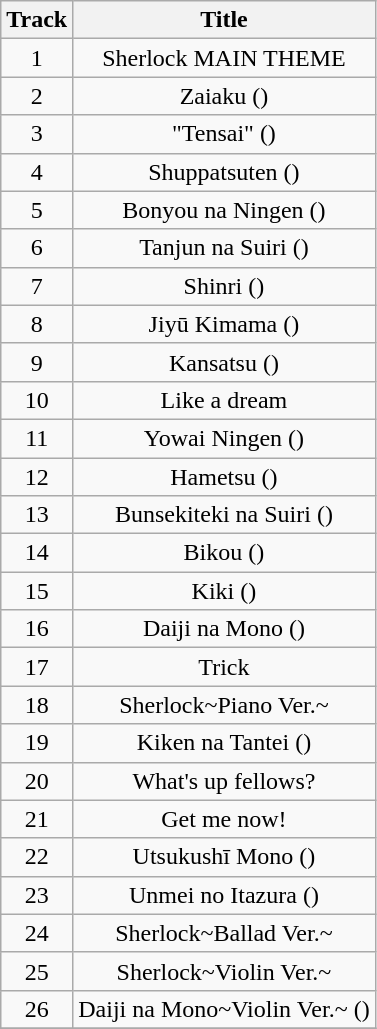<table class="wikitable" style="text-align:center">
<tr>
<th>Track</th>
<th>Title</th>
</tr>
<tr>
<td>1</td>
<td>Sherlock MAIN THEME</td>
</tr>
<tr>
<td>2</td>
<td>Zaiaku ()</td>
</tr>
<tr>
<td>3</td>
<td>"Tensai" ()</td>
</tr>
<tr>
<td>4</td>
<td>Shuppatsuten ()</td>
</tr>
<tr>
<td>5</td>
<td>Bonyou na Ningen ()</td>
</tr>
<tr>
<td>6</td>
<td>Tanjun na Suiri ()</td>
</tr>
<tr>
<td>7</td>
<td>Shinri ()</td>
</tr>
<tr>
<td>8</td>
<td>Jiyū Kimama ()</td>
</tr>
<tr>
<td>9</td>
<td>Kansatsu ()</td>
</tr>
<tr>
<td>10</td>
<td>Like a dream</td>
</tr>
<tr>
<td>11</td>
<td>Yowai Ningen ()</td>
</tr>
<tr>
<td>12</td>
<td>Hametsu ()</td>
</tr>
<tr>
<td>13</td>
<td>Bunsekiteki na Suiri ()</td>
</tr>
<tr>
<td>14</td>
<td>Bikou ()</td>
</tr>
<tr>
<td>15</td>
<td>Kiki ()</td>
</tr>
<tr>
<td>16</td>
<td>Daiji na Mono ()</td>
</tr>
<tr>
<td>17</td>
<td>Trick</td>
</tr>
<tr>
<td>18</td>
<td>Sherlock~Piano Ver.~</td>
</tr>
<tr>
<td>19</td>
<td>Kiken na Tantei ()</td>
</tr>
<tr>
<td>20</td>
<td>What's up fellows?</td>
</tr>
<tr>
<td>21</td>
<td>Get me now!</td>
</tr>
<tr>
<td>22</td>
<td>Utsukushī Mono ()</td>
</tr>
<tr>
<td>23</td>
<td>Unmei no Itazura ()</td>
</tr>
<tr>
<td>24</td>
<td>Sherlock~Ballad Ver.~</td>
</tr>
<tr>
<td>25</td>
<td>Sherlock~Violin Ver.~</td>
</tr>
<tr>
<td>26</td>
<td>Daiji na Mono~Violin Ver.~ ()</td>
</tr>
<tr>
</tr>
</table>
